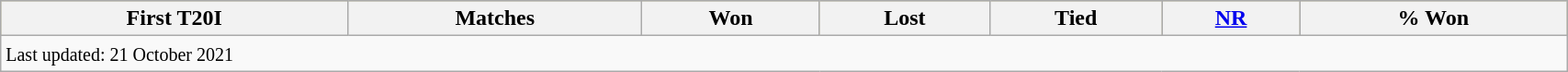<table class="wikitable" style="width:90%;">
<tr style="background:#bdb76b;">
<th>First T20I</th>
<th>Matches</th>
<th>Won</th>
<th>Lost</th>
<th>Tied</th>
<th><a href='#'>NR</a></th>
<th>% Won</th>
</tr>
<tr>
<td colspan=9><small>Last updated: 21 October 2021</small></td>
</tr>
</table>
